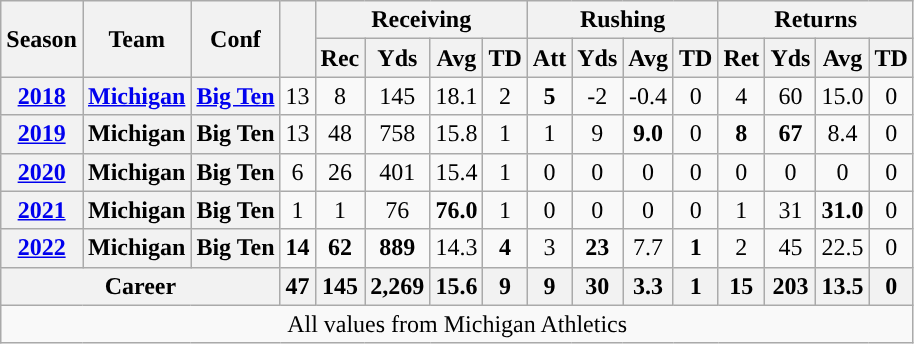<table class="wikitable" style="text-align:center;">
<tr>
<th rowspan="2">Season</th>
<th rowspan="2">Team</th>
<th rowspan="2">Conf</th>
<th rowspan="2"></th>
<th colspan="4">Receiving</th>
<th colspan="4">Rushing</th>
<th colspan="4">Returns</th>
</tr>
<tr>
<th>Rec</th>
<th>Yds</th>
<th>Avg</th>
<th>TD</th>
<th>Att</th>
<th>Yds</th>
<th>Avg</th>
<th>TD</th>
<th>Ret</th>
<th>Yds</th>
<th>Avg</th>
<th>TD</th>
</tr>
<tr>
<th><a href='#'>2018</a></th>
<th><a href='#'>Michigan</a></th>
<th><a href='#'>Big Ten</a></th>
<td>13</td>
<td>8</td>
<td>145</td>
<td>18.1</td>
<td>2</td>
<td><strong>5</strong></td>
<td>-2</td>
<td>-0.4</td>
<td>0</td>
<td>4</td>
<td>60</td>
<td>15.0</td>
<td>0</td>
</tr>
<tr>
<th><a href='#'>2019</a></th>
<th>Michigan</th>
<th>Big Ten</th>
<td>13</td>
<td>48</td>
<td>758</td>
<td>15.8</td>
<td>1</td>
<td>1</td>
<td>9</td>
<td><strong>9.0</strong></td>
<td>0</td>
<td><strong>8</strong></td>
<td><strong>67</strong></td>
<td>8.4</td>
<td>0</td>
</tr>
<tr>
<th><a href='#'>2020</a></th>
<th>Michigan</th>
<th>Big Ten</th>
<td>6</td>
<td>26</td>
<td>401</td>
<td>15.4</td>
<td>1</td>
<td>0</td>
<td>0</td>
<td>0</td>
<td>0</td>
<td>0</td>
<td>0</td>
<td>0</td>
<td>0</td>
</tr>
<tr>
<th><a href='#'>2021</a></th>
<th>Michigan</th>
<th>Big Ten</th>
<td>1</td>
<td>1</td>
<td>76</td>
<td><strong>76.0</strong></td>
<td>1</td>
<td>0</td>
<td>0</td>
<td>0</td>
<td>0</td>
<td>1</td>
<td>31</td>
<td><strong>31.0</strong></td>
<td>0</td>
</tr>
<tr>
<th><a href='#'>2022</a></th>
<th>Michigan</th>
<th>Big Ten</th>
<td><strong>14</strong></td>
<td><strong>62</strong></td>
<td><strong>889</strong></td>
<td>14.3</td>
<td><strong>4</strong></td>
<td>3</td>
<td><strong>23</strong></td>
<td>7.7</td>
<td><strong>1</strong></td>
<td>2</td>
<td>45</td>
<td>22.5</td>
<td>0</td>
</tr>
<tr>
<th colspan="3">Career</th>
<th>47</th>
<th>145</th>
<th>2,269</th>
<th>15.6</th>
<th>9</th>
<th>9</th>
<th>30</th>
<th>3.3</th>
<th>1</th>
<th>15</th>
<th>203</th>
<th>13.5</th>
<th>0</th>
</tr>
<tr>
<td colspan="16">All values from Michigan Athletics</td>
</tr>
</table>
